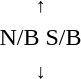<table style="text-align:center;">
<tr>
<td><small> ↑  </small></td>
</tr>
<tr>
<td><span>N/B</span>   <span>S/B</span></td>
</tr>
<tr>
<td><small>  ↓ </small></td>
</tr>
</table>
